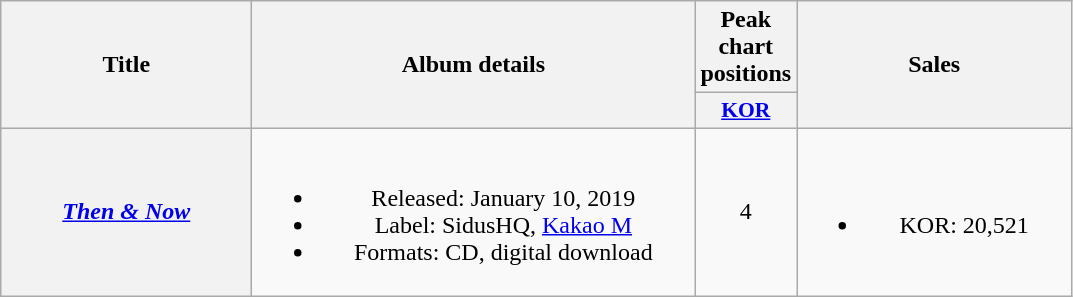<table class="wikitable plainrowheaders" style="text-align:center;">
<tr>
<th scope="col" rowspan="2" style="width:10em;">Title</th>
<th scope="col" rowspan="2" style="width:18em;">Album details</th>
<th scope="col" colspan="1">Peak chart positions</th>
<th scope="col" rowspan="2" style="width:11em;">Sales</th>
</tr>
<tr>
<th scope="col" style="width:3em;font-size:90%;"><a href='#'>KOR</a><br></th>
</tr>
<tr>
<th scope="row"><em><a href='#'>Then & Now</a></em></th>
<td><br><ul><li>Released: January 10, 2019 </li><li>Label: SidusHQ, <a href='#'>Kakao M</a></li><li>Formats: CD, digital download</li></ul></td>
<td>4</td>
<td><br><ul><li>KOR: 20,521</li></ul></td>
</tr>
</table>
